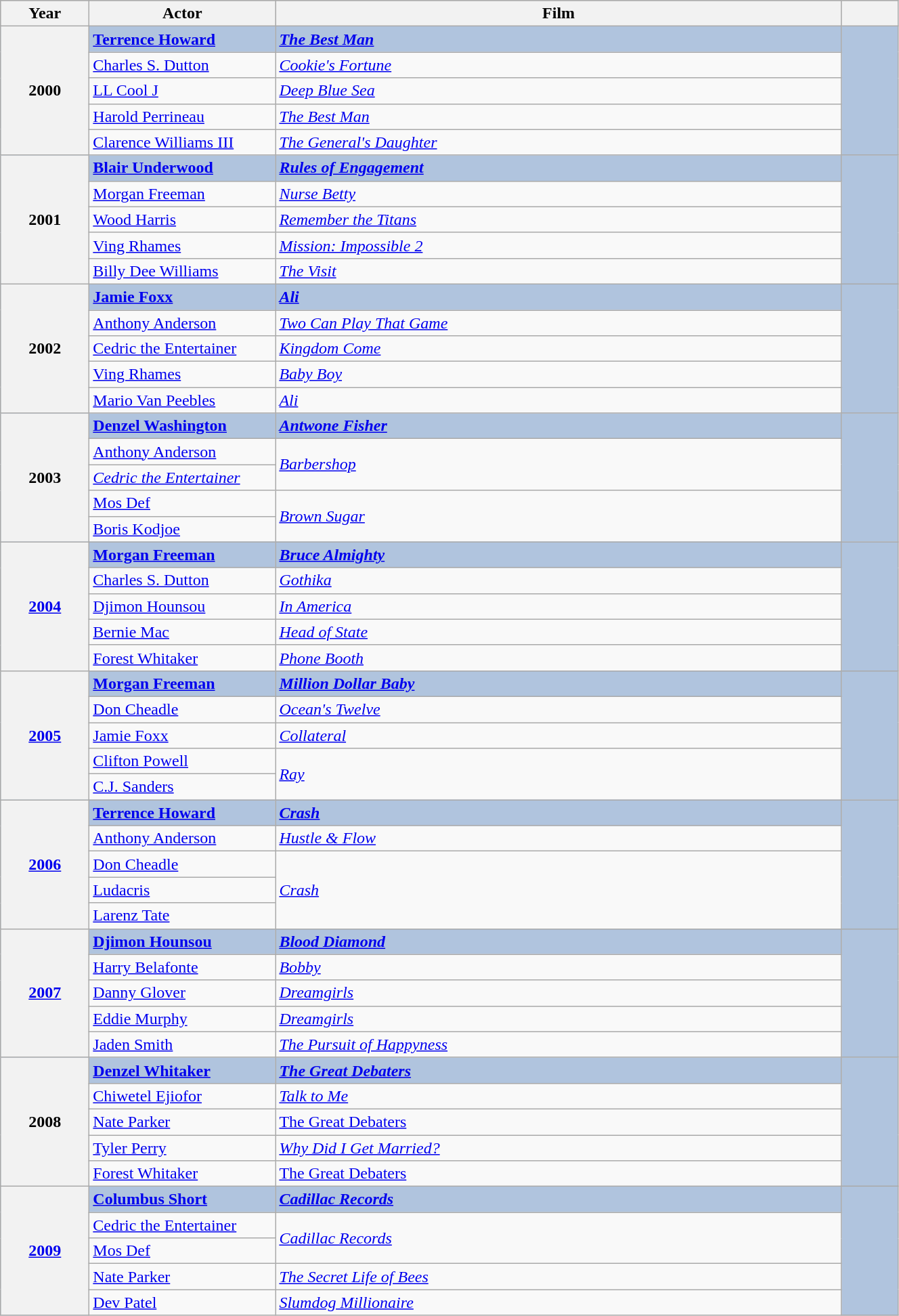<table class="wikitable" style="width:70%;">
<tr style="background:#bebebe;">
<th scope="col" style="width:5em;">Year</th>
<th scope="col" style="width:11em;">Actor</th>
<th scope="col">Film</th>
<th scope="col" style="width:3em;"></th>
</tr>
<tr style="background:#B0C4DE; font-weight:bold;">
<th scope="row" rowspan="5">2000</th>
<td><a href='#'>Terrence Howard</a></td>
<td><em><a href='#'>The Best Man</a></em></td>
<td rowspan="5" style="text-align:center;"></td>
</tr>
<tr>
<td><a href='#'>Charles S. Dutton</a></td>
<td><em><a href='#'>Cookie's Fortune</a></em></td>
</tr>
<tr>
<td><a href='#'>LL Cool J</a></td>
<td><em><a href='#'>Deep Blue Sea</a></em></td>
</tr>
<tr>
<td><a href='#'>Harold Perrineau</a></td>
<td><em><a href='#'>The Best Man</a></em></td>
</tr>
<tr>
<td><a href='#'>Clarence Williams III</a></td>
<td><em><a href='#'>The General's Daughter</a></em></td>
</tr>
<tr style="background:#B0C4DE; font-weight:bold;">
<th scope="row" rowspan="5">2001</th>
<td><a href='#'>Blair Underwood</a></td>
<td><em><a href='#'>Rules of Engagement</a></em></td>
<td rowspan="5" style="text-align:center;"></td>
</tr>
<tr>
<td><a href='#'>Morgan Freeman</a></td>
<td><em><a href='#'>Nurse Betty</a></em></td>
</tr>
<tr>
<td><a href='#'>Wood Harris</a></td>
<td><em><a href='#'>Remember the Titans</a></em></td>
</tr>
<tr>
<td><a href='#'>Ving Rhames</a></td>
<td><em><a href='#'>Mission: Impossible 2</a></em></td>
</tr>
<tr>
<td><a href='#'>Billy Dee Williams</a></td>
<td><em><a href='#'>The Visit</a></em></td>
</tr>
<tr style="background:#B0C4DE; font-weight:bold;">
<th scope="row" rowspan="5">2002</th>
<td><a href='#'>Jamie Foxx</a></td>
<td><em><a href='#'>Ali</a></em></td>
<td rowspan="5" style="text-align:center;"></td>
</tr>
<tr>
<td><a href='#'>Anthony Anderson</a></td>
<td><em><a href='#'>Two Can Play That Game</a></em></td>
</tr>
<tr>
<td><a href='#'>Cedric the Entertainer</a></td>
<td><em><a href='#'>Kingdom Come</a></em></td>
</tr>
<tr>
<td><a href='#'>Ving Rhames</a></td>
<td><em><a href='#'>Baby Boy</a></em></td>
</tr>
<tr>
<td><a href='#'>Mario Van Peebles</a></td>
<td><em><a href='#'>Ali</a></em></td>
</tr>
<tr style="background:#B0C4DE; font-weight:bold;">
<th scope="row" rowspan="5">2003</th>
<td><a href='#'>Denzel Washington</a></td>
<td><em><a href='#'>Antwone Fisher</a></em></td>
<td rowspan="5" style="text-align:center;"></td>
</tr>
<tr>
<td><a href='#'>Anthony Anderson</a></td>
<td rowspan="2"><em><a href='#'>Barbershop</a></em></td>
</tr>
<tr>
<td><em><a href='#'>Cedric the Entertainer</a></em></td>
</tr>
<tr>
<td><a href='#'>Mos Def</a></td>
<td rowspan="2"><em><a href='#'>Brown Sugar</a></em></td>
</tr>
<tr>
<td><a href='#'>Boris Kodjoe</a></td>
</tr>
<tr style="background:#B0C4DE; font-weight:bold;">
<th scope="row" rowspan="5"><a href='#'>2004</a></th>
<td><a href='#'>Morgan Freeman</a></td>
<td><em><a href='#'>Bruce Almighty</a></em></td>
<td rowspan="5" style="text-align:center;"></td>
</tr>
<tr>
<td><a href='#'>Charles S. Dutton</a></td>
<td><em><a href='#'>Gothika</a></em></td>
</tr>
<tr>
<td><a href='#'>Djimon Hounsou</a></td>
<td><em><a href='#'>In America</a></em></td>
</tr>
<tr>
<td><a href='#'>Bernie Mac</a></td>
<td><em><a href='#'>Head of State</a></em></td>
</tr>
<tr>
<td><a href='#'>Forest Whitaker</a></td>
<td><em><a href='#'>Phone Booth</a></em></td>
</tr>
<tr style="background:#B0C4DE; font-weight:bold;">
<th scope="row" rowspan="5"><a href='#'>2005</a></th>
<td><a href='#'>Morgan Freeman</a></td>
<td><em><a href='#'>Million Dollar Baby</a></em></td>
<td rowspan="5" style="text-align:center;"></td>
</tr>
<tr>
<td><a href='#'>Don Cheadle</a></td>
<td><em><a href='#'>Ocean's Twelve</a></em></td>
</tr>
<tr>
<td><a href='#'>Jamie Foxx</a></td>
<td><em><a href='#'>Collateral</a></em></td>
</tr>
<tr>
<td><a href='#'>Clifton Powell</a></td>
<td rowspan="2"><em><a href='#'>Ray</a></em></td>
</tr>
<tr>
<td><a href='#'>C.J. Sanders</a></td>
</tr>
<tr style="background:#B0C4DE; font-weight:bold;">
<th scope="row" rowspan="5"><a href='#'>2006</a></th>
<td><a href='#'>Terrence Howard</a></td>
<td><em><a href='#'>Crash</a></em></td>
<td rowspan="5" style="text-align:center;"></td>
</tr>
<tr>
<td><a href='#'>Anthony Anderson</a></td>
<td><em><a href='#'>Hustle & Flow</a></em></td>
</tr>
<tr>
<td><a href='#'>Don Cheadle</a></td>
<td rowspan="3"><em><a href='#'>Crash</a></em></td>
</tr>
<tr>
<td><a href='#'>Ludacris</a></td>
</tr>
<tr>
<td><a href='#'>Larenz Tate</a></td>
</tr>
<tr style="background:#B0C4DE; font-weight:bold;">
<th scope="row" rowspan="5"><a href='#'>2007</a></th>
<td><a href='#'>Djimon Hounsou</a></td>
<td><em><a href='#'>Blood Diamond</a></em></td>
<td rowspan="5" style="text-align:center;"></td>
</tr>
<tr>
<td><a href='#'>Harry Belafonte</a></td>
<td><em><a href='#'>Bobby</a></em></td>
</tr>
<tr>
<td><a href='#'>Danny Glover</a></td>
<td><em><a href='#'>Dreamgirls</a></em></td>
</tr>
<tr>
<td><a href='#'>Eddie Murphy</a></td>
<td><em><a href='#'>Dreamgirls</a> </em></td>
</tr>
<tr>
<td><a href='#'>Jaden Smith</a></td>
<td><em><a href='#'>The Pursuit of Happyness</a></em></td>
</tr>
<tr style="background:#B0C4DE; font-weight:bold;">
<th scope="row" rowspan="5">2008</th>
<td><a href='#'>Denzel Whitaker</a></td>
<td><em><a href='#'>The Great Debaters</a></em></td>
<td rowspan="5" style="text-align:center;"></td>
</tr>
<tr>
<td><a href='#'>Chiwetel Ejiofor</a></td>
<td><em><a href='#'>Talk to Me</a></em></td>
</tr>
<tr>
<td><a href='#'>Nate Parker</a></td>
<td><a href='#'>The Great Debaters</a></td>
</tr>
<tr>
<td><a href='#'>Tyler Perry</a></td>
<td><em><a href='#'>Why Did I Get Married?</a></em></td>
</tr>
<tr>
<td><a href='#'>Forest Whitaker</a></td>
<td><a href='#'>The Great Debaters</a></td>
</tr>
<tr style="background:#B0C4DE; font-weight:bold;">
<th scope="row" rowspan="5"><a href='#'>2009</a></th>
<td><a href='#'>Columbus Short</a></td>
<td><em><a href='#'>Cadillac Records</a></em></td>
<td rowspan="5" style="text-align:center;"></td>
</tr>
<tr>
<td><a href='#'>Cedric the Entertainer</a></td>
<td rowspan="2"><em><a href='#'>Cadillac Records</a></em></td>
</tr>
<tr>
<td><a href='#'>Mos Def</a></td>
</tr>
<tr>
<td><a href='#'>Nate Parker</a></td>
<td><em><a href='#'>The Secret Life of Bees</a></em></td>
</tr>
<tr>
<td><a href='#'>Dev Patel</a></td>
<td><em><a href='#'>Slumdog Millionaire</a></em></td>
</tr>
</table>
